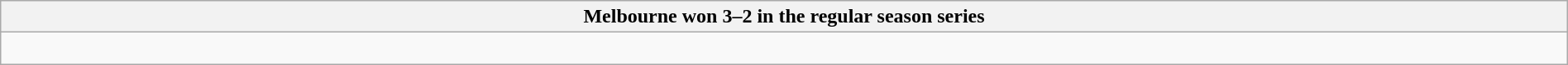<table class="wikitable collapsible collapsed" style="width:100%">
<tr>
<th>Melbourne won 3–2 in the regular season series</th>
</tr>
<tr>
<td><br>



</td>
</tr>
</table>
